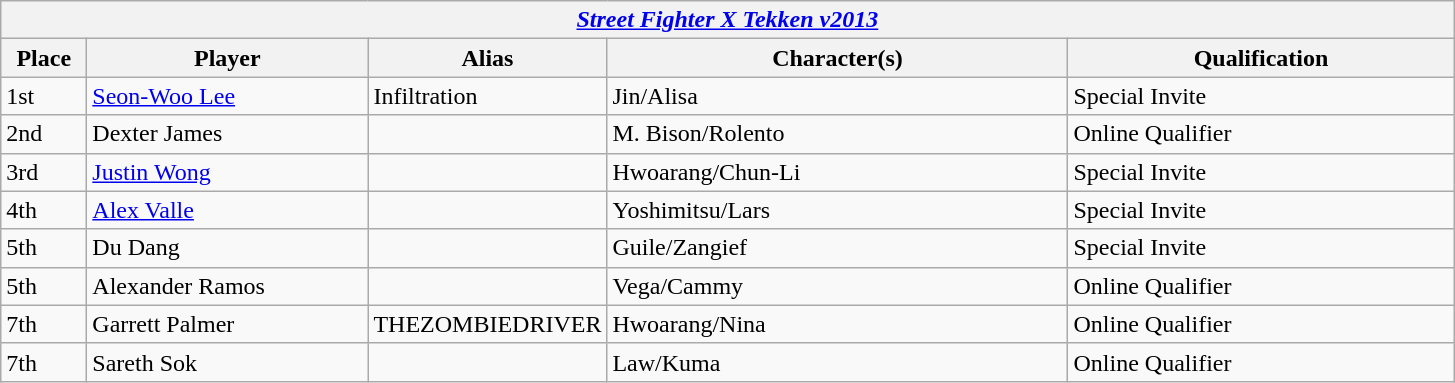<table class="wikitable">
<tr>
<th colspan=6><em><a href='#'>Street Fighter X Tekken v2013</a></em></th>
</tr>
<tr>
<th style="width:50px;">Place</th>
<th style="width:180px;">Player</th>
<th style="width:150px;">Alias</th>
<th style="width:300px;">Character(s)</th>
<th style="width:250px;">Qualification</th>
</tr>
<tr>
<td>1st</td>
<td> <a href='#'>Seon-Woo Lee</a></td>
<td>Infiltration</td>
<td>Jin/Alisa</td>
<td>Special Invite</td>
</tr>
<tr>
<td>2nd</td>
<td> Dexter James</td>
<td></td>
<td>M. Bison/Rolento</td>
<td>Online Qualifier</td>
</tr>
<tr>
<td>3rd</td>
<td> <a href='#'>Justin Wong</a></td>
<td></td>
<td>Hwoarang/Chun-Li</td>
<td>Special Invite</td>
</tr>
<tr>
<td>4th</td>
<td> <a href='#'>Alex Valle</a></td>
<td></td>
<td>Yoshimitsu/Lars</td>
<td>Special Invite</td>
</tr>
<tr>
<td>5th</td>
<td> Du Dang</td>
<td></td>
<td>Guile/Zangief</td>
<td>Special Invite</td>
</tr>
<tr>
<td>5th</td>
<td> Alexander Ramos</td>
<td></td>
<td>Vega/Cammy</td>
<td>Online Qualifier</td>
</tr>
<tr>
<td>7th</td>
<td> Garrett Palmer</td>
<td>THEZOMBIEDRIVER</td>
<td>Hwoarang/Nina</td>
<td>Online Qualifier</td>
</tr>
<tr>
<td>7th</td>
<td> Sareth Sok</td>
<td></td>
<td>Law/Kuma</td>
<td>Online Qualifier</td>
</tr>
</table>
